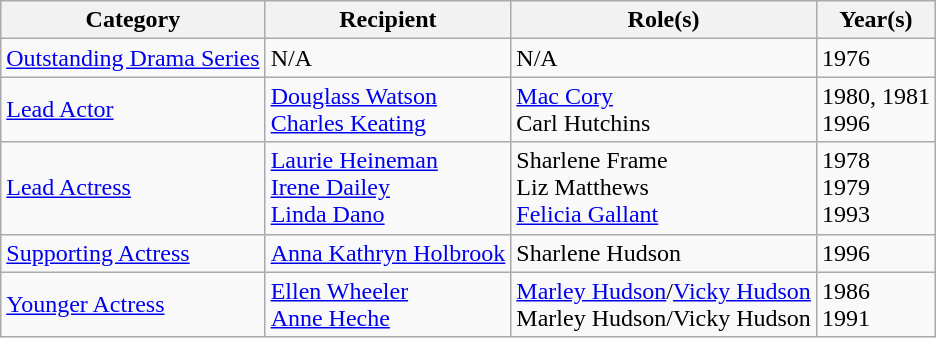<table class="wikitable" align="center">
<tr>
<th>Category</th>
<th>Recipient</th>
<th>Role(s)</th>
<th>Year(s)</th>
</tr>
<tr>
<td><a href='#'>Outstanding Drama Series</a></td>
<td>N/A</td>
<td>N/A</td>
<td>1976</td>
</tr>
<tr>
<td><a href='#'>Lead Actor</a></td>
<td><a href='#'>Douglass Watson</a><br><a href='#'>Charles Keating</a></td>
<td><a href='#'>Mac Cory</a><br>Carl Hutchins</td>
<td>1980, 1981<br>1996</td>
</tr>
<tr>
<td><a href='#'>Lead Actress</a></td>
<td><a href='#'>Laurie Heineman</a><br><a href='#'>Irene Dailey</a><br><a href='#'>Linda Dano</a></td>
<td>Sharlene Frame<br>Liz Matthews<br><a href='#'>Felicia Gallant</a></td>
<td>1978<br>1979<br>1993</td>
</tr>
<tr>
<td><a href='#'>Supporting Actress</a></td>
<td><a href='#'>Anna Kathryn Holbrook</a></td>
<td>Sharlene Hudson</td>
<td>1996</td>
</tr>
<tr>
<td><a href='#'>Younger Actress</a></td>
<td><a href='#'>Ellen Wheeler</a><br><a href='#'>Anne Heche</a></td>
<td><a href='#'>Marley Hudson</a>/<a href='#'>Vicky Hudson</a><br>Marley Hudson/Vicky Hudson</td>
<td>1986<br>1991</td>
</tr>
</table>
